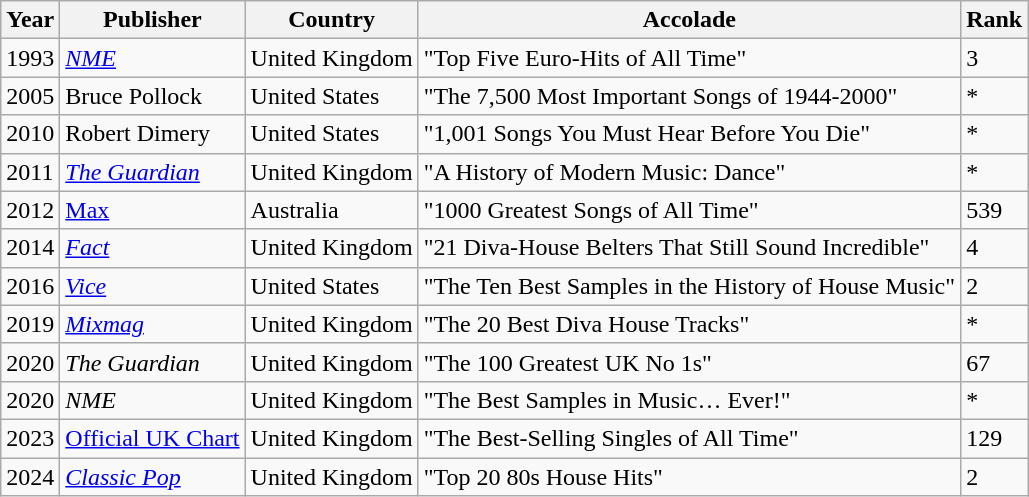<table class="wikitable sortable">
<tr>
<th>Year</th>
<th>Publisher</th>
<th>Country</th>
<th>Accolade</th>
<th>Rank</th>
</tr>
<tr>
<td>1993</td>
<td><em><a href='#'>NME</a></em></td>
<td>United Kingdom</td>
<td>"Top Five Euro-Hits of All Time"</td>
<td>3</td>
</tr>
<tr>
<td>2005</td>
<td>Bruce Pollock</td>
<td>United States</td>
<td>"The 7,500 Most Important Songs of 1944-2000"</td>
<td>*</td>
</tr>
<tr>
<td>2010</td>
<td>Robert Dimery</td>
<td>United States</td>
<td>"1,001 Songs You Must Hear Before You Die"</td>
<td>*</td>
</tr>
<tr>
<td>2011</td>
<td><em><a href='#'>The Guardian</a></em></td>
<td>United Kingdom</td>
<td>"A History of Modern Music: Dance"</td>
<td>*</td>
</tr>
<tr>
<td>2012</td>
<td><a href='#'>Max</a></td>
<td>Australia</td>
<td>"1000 Greatest Songs of All Time"</td>
<td>539</td>
</tr>
<tr>
<td>2014</td>
<td><em><a href='#'>Fact</a></em></td>
<td>United Kingdom</td>
<td>"21 Diva-House Belters That Still Sound Incredible"</td>
<td>4</td>
</tr>
<tr>
<td>2016</td>
<td><em><a href='#'>Vice</a></em></td>
<td>United States</td>
<td>"The Ten Best Samples in the History of House Music"</td>
<td>2</td>
</tr>
<tr>
<td>2019</td>
<td><em><a href='#'>Mixmag</a></em></td>
<td>United Kingdom</td>
<td>"The 20 Best Diva House Tracks"</td>
<td>*</td>
</tr>
<tr>
<td>2020</td>
<td><em>The Guardian</em></td>
<td>United Kingdom</td>
<td>"The 100 Greatest UK No 1s"</td>
<td>67</td>
</tr>
<tr>
<td>2020</td>
<td><em>NME</em></td>
<td>United Kingdom</td>
<td>"The Best Samples in Music… Ever!"</td>
<td>*</td>
</tr>
<tr>
<td>2023</td>
<td><a href='#'>Official UK Chart</a></td>
<td>United Kingdom</td>
<td>"The Best-Selling Singles of All Time"</td>
<td>129</td>
</tr>
<tr>
<td>2024</td>
<td><em><a href='#'>Classic Pop</a></em></td>
<td>United Kingdom</td>
<td>"Top 20 80s House Hits"</td>
<td>2</td>
</tr>
</table>
